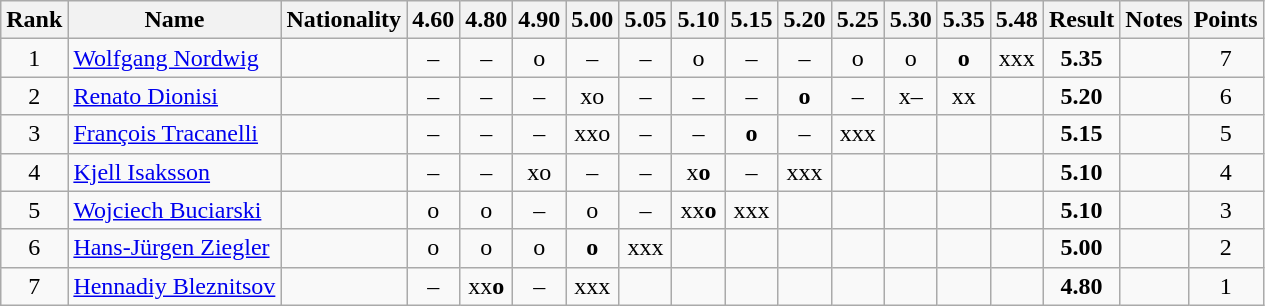<table class="wikitable sortable" style="text-align:center">
<tr>
<th>Rank</th>
<th>Name</th>
<th>Nationality</th>
<th>4.60</th>
<th>4.80</th>
<th>4.90</th>
<th>5.00</th>
<th>5.05</th>
<th>5.10</th>
<th>5.15</th>
<th>5.20</th>
<th>5.25</th>
<th>5.30</th>
<th>5.35</th>
<th>5.48</th>
<th>Result</th>
<th>Notes</th>
<th>Points</th>
</tr>
<tr>
<td>1</td>
<td align=left><a href='#'>Wolfgang Nordwig</a></td>
<td align=left></td>
<td>–</td>
<td>–</td>
<td>o</td>
<td>–</td>
<td>–</td>
<td>o</td>
<td>–</td>
<td>–</td>
<td>o</td>
<td>o</td>
<td><strong>o</strong></td>
<td>xxx</td>
<td><strong>5.35</strong></td>
<td></td>
<td>7</td>
</tr>
<tr>
<td>2</td>
<td align=left><a href='#'>Renato Dionisi</a></td>
<td align=left></td>
<td>–</td>
<td>–</td>
<td>–</td>
<td>xo</td>
<td>–</td>
<td>–</td>
<td>–</td>
<td><strong>o</strong></td>
<td>–</td>
<td>x–</td>
<td>xx</td>
<td></td>
<td><strong>5.20</strong></td>
<td></td>
<td>6</td>
</tr>
<tr>
<td>3</td>
<td align=left><a href='#'>François Tracanelli</a></td>
<td align=left></td>
<td>–</td>
<td>–</td>
<td>–</td>
<td>xxo</td>
<td>–</td>
<td>–</td>
<td><strong>o</strong></td>
<td>–</td>
<td>xxx</td>
<td></td>
<td></td>
<td></td>
<td><strong>5.15</strong></td>
<td></td>
<td>5</td>
</tr>
<tr>
<td>4</td>
<td align=left><a href='#'>Kjell Isaksson</a></td>
<td align=left></td>
<td>–</td>
<td>–</td>
<td>xo</td>
<td>–</td>
<td>–</td>
<td>x<strong>o</strong></td>
<td>–</td>
<td>xxx</td>
<td></td>
<td></td>
<td></td>
<td></td>
<td><strong>5.10</strong></td>
<td></td>
<td>4</td>
</tr>
<tr>
<td>5</td>
<td align=left><a href='#'>Wojciech Buciarski</a></td>
<td align=left></td>
<td>o</td>
<td>o</td>
<td>–</td>
<td>o</td>
<td>–</td>
<td>xx<strong>o</strong></td>
<td>xxx</td>
<td></td>
<td></td>
<td></td>
<td></td>
<td></td>
<td><strong>5.10</strong></td>
<td></td>
<td>3</td>
</tr>
<tr>
<td>6</td>
<td align=left><a href='#'>Hans-Jürgen Ziegler</a></td>
<td align=left></td>
<td>o</td>
<td>o</td>
<td>o</td>
<td><strong>o</strong></td>
<td>xxx</td>
<td></td>
<td></td>
<td></td>
<td></td>
<td></td>
<td></td>
<td></td>
<td><strong>5.00</strong></td>
<td></td>
<td>2</td>
</tr>
<tr>
<td>7</td>
<td align=left><a href='#'>Hennadiy Bleznitsov</a></td>
<td align=left></td>
<td>–</td>
<td>xx<strong>o</strong></td>
<td>–</td>
<td>xxx</td>
<td></td>
<td></td>
<td></td>
<td></td>
<td></td>
<td></td>
<td></td>
<td></td>
<td><strong>4.80</strong></td>
<td></td>
<td>1</td>
</tr>
</table>
